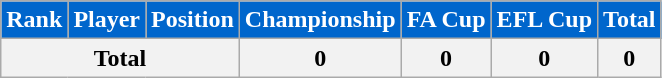<table class="wikitable">
<tr>
<th style=background-color:#0066CC;color:#FFFFFF>Rank</th>
<th style=background-color:#0066CC;color:#FFFFFF>Player</th>
<th style=background-color:#0066CC;color:#FFFFFF>Position</th>
<th style=background-color:#0066CC;color:#FFFFFF>Championship</th>
<th style=background-color:#0066CC;color:#FFFFFF>FA Cup</th>
<th style=background-color:#0066CC;color:#FFFFFF>EFL Cup</th>
<th style=background-color:#0066CC;color:#FFFFFF>Total</th>
</tr>
<tr>
<th colspan=3>Total</th>
<th>0</th>
<th>0</th>
<th>0</th>
<th>0</th>
</tr>
</table>
